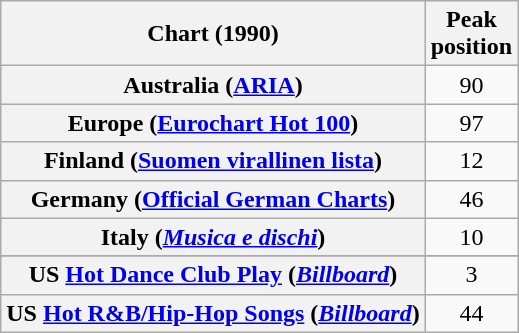<table class="wikitable sortable plainrowheaders" style="text-align:center">
<tr>
<th>Chart (1990)</th>
<th>Peak<br>position</th>
</tr>
<tr>
<th scope="row">Australia (<a href='#'>ARIA</a>)</th>
<td>90</td>
</tr>
<tr>
<th scope="row">Europe (<a href='#'>Eurochart Hot 100</a>)</th>
<td>97</td>
</tr>
<tr>
<th scope="row">Finland (<a href='#'>Suomen virallinen lista</a>)</th>
<td>12</td>
</tr>
<tr>
<th scope="row">Germany (<a href='#'>Official German Charts</a>)</th>
<td>46</td>
</tr>
<tr>
<th scope="row">Italy (<em><a href='#'>Musica e dischi</a></em>)</th>
<td>10</td>
</tr>
<tr>
</tr>
<tr>
</tr>
<tr>
</tr>
<tr>
<th scope="row">US <a href='#'>Hot Dance Club Play</a> (<em><a href='#'>Billboard</a></em>)</th>
<td>3</td>
</tr>
<tr>
<th scope="row">US <a href='#'>Hot R&B/Hip-Hop Songs</a> (<em><a href='#'>Billboard</a></em>)</th>
<td>44</td>
</tr>
</table>
